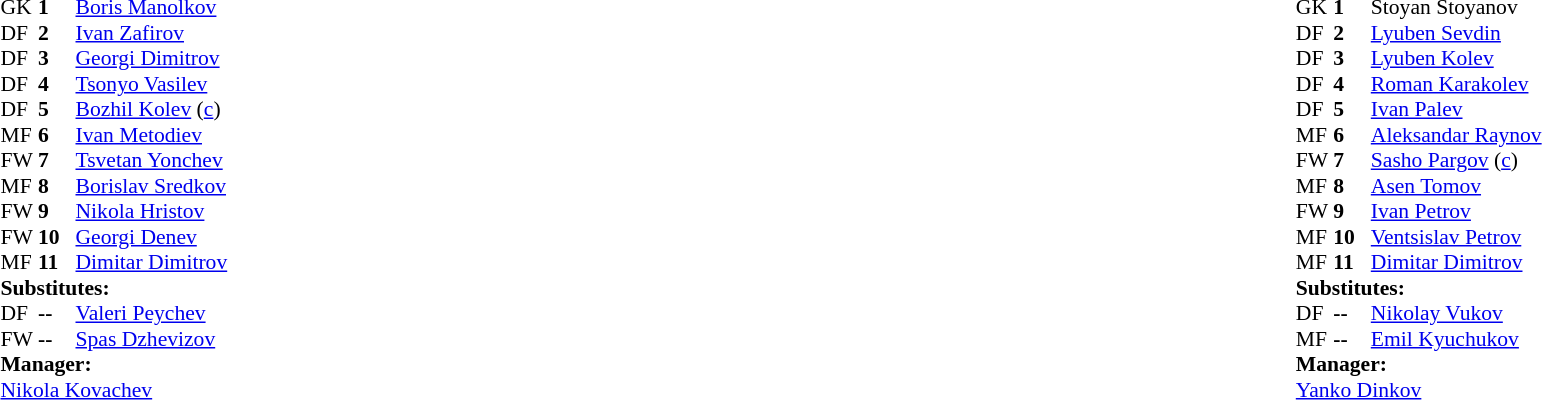<table style="width:100%">
<tr>
<td style="vertical-align:top;width:50%"><br><table style="font-size:90%" cellspacing="0" cellpadding="0">
<tr>
<th width="25"></th>
<th width="25"></th>
</tr>
<tr>
<td>GK</td>
<td><strong>1</strong></td>
<td> <a href='#'>Boris Manolkov</a></td>
</tr>
<tr>
<td>DF</td>
<td><strong>2</strong></td>
<td> <a href='#'>Ivan Zafirov</a></td>
<td></td>
<td></td>
</tr>
<tr>
<td>DF</td>
<td><strong>3</strong></td>
<td> <a href='#'>Georgi Dimitrov</a></td>
</tr>
<tr>
<td>DF</td>
<td><strong>4</strong></td>
<td> <a href='#'>Tsonyo Vasilev</a></td>
</tr>
<tr>
<td>DF</td>
<td><strong>5</strong></td>
<td> <a href='#'>Bozhil Kolev</a> (<a href='#'>c</a>)</td>
</tr>
<tr>
<td>MF</td>
<td><strong>6</strong></td>
<td> <a href='#'>Ivan Metodiev</a></td>
</tr>
<tr>
<td>FW</td>
<td><strong>7</strong></td>
<td> <a href='#'>Tsvetan Yonchev</a></td>
</tr>
<tr>
<td>MF</td>
<td><strong>8</strong></td>
<td> <a href='#'>Borislav Sredkov</a></td>
</tr>
<tr>
<td>FW</td>
<td><strong>9</strong></td>
<td> <a href='#'>Nikola Hristov</a></td>
<td></td>
<td></td>
</tr>
<tr>
<td>FW</td>
<td><strong>10</strong></td>
<td> <a href='#'>Georgi Denev</a></td>
</tr>
<tr>
<td>MF</td>
<td><strong>11</strong></td>
<td> <a href='#'>Dimitar Dimitrov</a></td>
</tr>
<tr>
<td colspan=4><strong>Substitutes:</strong></td>
</tr>
<tr>
<td>DF</td>
<td><strong>--</strong></td>
<td> <a href='#'>Valeri Peychev</a></td>
<td></td>
<td></td>
</tr>
<tr>
<td>FW</td>
<td><strong>--</strong></td>
<td> <a href='#'>Spas Dzhevizov</a></td>
<td></td>
<td></td>
</tr>
<tr>
<td colspan=4><strong>Manager:</strong></td>
</tr>
<tr>
<td colspan="4"> <a href='#'>Nikola Kovachev</a></td>
</tr>
</table>
</td>
<td valign="top"></td>
<td valign="top" width="50%"><br><table cellspacing="0" cellpadding="0" style="font-size:90%;margin:auto">
<tr>
<th width="25"></th>
<th width="25"></th>
</tr>
<tr>
<td>GK</td>
<td><strong>1</strong></td>
<td> Stoyan Stoyanov</td>
</tr>
<tr>
<td>DF</td>
<td><strong>2</strong></td>
<td> <a href='#'>Lyuben Sevdin</a></td>
</tr>
<tr>
<td>DF</td>
<td><strong>3</strong></td>
<td> <a href='#'>Lyuben Kolev</a></td>
</tr>
<tr>
<td>DF</td>
<td><strong>4</strong></td>
<td> <a href='#'>Roman Karakolev</a></td>
</tr>
<tr>
<td>DF</td>
<td><strong>5</strong></td>
<td> <a href='#'>Ivan Palev</a></td>
</tr>
<tr>
<td>MF</td>
<td><strong>6</strong></td>
<td> <a href='#'>Aleksandar Raynov</a></td>
</tr>
<tr>
<td>FW</td>
<td><strong>7</strong></td>
<td> <a href='#'>Sasho Pargov</a> (<a href='#'>c</a>)</td>
<td></td>
<td></td>
</tr>
<tr>
<td>MF</td>
<td><strong>8</strong></td>
<td> <a href='#'>Asen Tomov</a></td>
<td></td>
<td></td>
</tr>
<tr>
<td>FW</td>
<td><strong>9</strong></td>
<td> <a href='#'>Ivan Petrov</a></td>
</tr>
<tr>
<td>MF</td>
<td><strong>10</strong></td>
<td> <a href='#'>Ventsislav Petrov</a></td>
</tr>
<tr>
<td>MF</td>
<td><strong>11</strong></td>
<td> <a href='#'>Dimitar Dimitrov</a></td>
</tr>
<tr>
<td colspan=4><strong>Substitutes:</strong></td>
</tr>
<tr>
<td>DF</td>
<td><strong>--</strong></td>
<td> <a href='#'>Nikolay Vukov</a></td>
<td></td>
<td></td>
</tr>
<tr>
<td>MF</td>
<td><strong>--</strong></td>
<td> <a href='#'>Emil Kyuchukov</a></td>
<td></td>
<td></td>
</tr>
<tr>
<td colspan=4><strong>Manager:</strong></td>
</tr>
<tr>
<td colspan="4"> <a href='#'>Yanko Dinkov</a></td>
</tr>
</table>
</td>
</tr>
</table>
